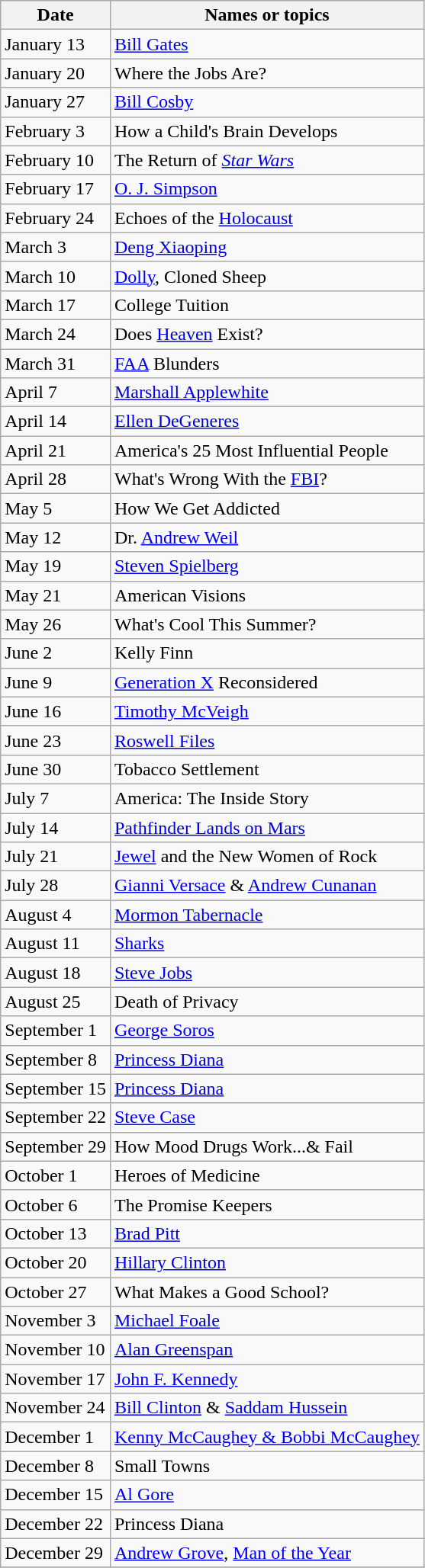<table class="wikitable">
<tr>
<th>Date</th>
<th>Names or topics</th>
</tr>
<tr>
<td>January 13</td>
<td><a href='#'>Bill Gates</a></td>
</tr>
<tr>
<td>January 20</td>
<td>Where the Jobs Are?</td>
</tr>
<tr>
<td>January 27</td>
<td><a href='#'>Bill Cosby</a></td>
</tr>
<tr>
<td>February 3</td>
<td>How a Child's Brain Develops</td>
</tr>
<tr>
<td>February 10</td>
<td>The Return of <em><a href='#'>Star Wars</a></em></td>
</tr>
<tr>
<td>February 17</td>
<td><a href='#'>O. J. Simpson</a></td>
</tr>
<tr>
<td>February 24</td>
<td>Echoes of the <a href='#'>Holocaust</a></td>
</tr>
<tr>
<td>March 3</td>
<td><a href='#'>Deng Xiaoping</a></td>
</tr>
<tr>
<td>March 10</td>
<td><a href='#'>Dolly</a>, Cloned Sheep</td>
</tr>
<tr>
<td>March 17</td>
<td>College Tuition</td>
</tr>
<tr>
<td>March 24</td>
<td>Does <a href='#'>Heaven</a> Exist?</td>
</tr>
<tr>
<td>March 31</td>
<td><a href='#'>FAA</a> Blunders</td>
</tr>
<tr>
<td>April 7</td>
<td><a href='#'>Marshall Applewhite</a></td>
</tr>
<tr>
<td>April 14</td>
<td><a href='#'>Ellen DeGeneres</a></td>
</tr>
<tr>
<td>April 21</td>
<td>America's 25 Most Influential People</td>
</tr>
<tr>
<td>April 28</td>
<td>What's Wrong With the <a href='#'>FBI</a>?</td>
</tr>
<tr>
<td>May 5</td>
<td>How We Get Addicted</td>
</tr>
<tr>
<td>May 12</td>
<td>Dr. <a href='#'>Andrew Weil</a></td>
</tr>
<tr>
<td>May 19</td>
<td><a href='#'>Steven Spielberg</a></td>
</tr>
<tr>
<td>May 21</td>
<td>American Visions</td>
</tr>
<tr>
<td>May 26</td>
<td>What's Cool This Summer?</td>
</tr>
<tr>
<td>June 2</td>
<td>Kelly Finn</td>
</tr>
<tr>
<td>June 9</td>
<td><a href='#'>Generation X</a> Reconsidered</td>
</tr>
<tr>
<td>June 16</td>
<td><a href='#'>Timothy McVeigh</a></td>
</tr>
<tr>
<td>June 23</td>
<td><a href='#'>Roswell Files</a></td>
</tr>
<tr>
<td>June 30</td>
<td>Tobacco Settlement</td>
</tr>
<tr>
<td>July 7</td>
<td>America: The Inside Story</td>
</tr>
<tr>
<td>July 14</td>
<td><a href='#'>Pathfinder Lands on Mars</a></td>
</tr>
<tr>
<td>July 21</td>
<td><a href='#'>Jewel</a> and the New Women of Rock</td>
</tr>
<tr>
<td>July 28</td>
<td><a href='#'>Gianni Versace</a> & <a href='#'>Andrew Cunanan</a></td>
</tr>
<tr>
<td>August 4</td>
<td><a href='#'>Mormon Tabernacle</a></td>
</tr>
<tr>
<td>August 11</td>
<td><a href='#'>Sharks</a></td>
</tr>
<tr>
<td>August 18</td>
<td><a href='#'>Steve Jobs</a></td>
</tr>
<tr>
<td>August 25</td>
<td>Death of Privacy</td>
</tr>
<tr>
<td>September 1</td>
<td><a href='#'>George Soros</a></td>
</tr>
<tr>
<td>September 8</td>
<td><a href='#'>Princess Diana</a></td>
</tr>
<tr>
<td>September 15</td>
<td><a href='#'>Princess Diana</a></td>
</tr>
<tr>
<td>September 22</td>
<td><a href='#'>Steve Case</a></td>
</tr>
<tr>
<td>September 29</td>
<td>How Mood Drugs Work...& Fail</td>
</tr>
<tr>
<td>October 1</td>
<td>Heroes of Medicine</td>
</tr>
<tr>
<td>October 6</td>
<td>The Promise Keepers</td>
</tr>
<tr>
<td>October 13</td>
<td><a href='#'>Brad Pitt</a></td>
</tr>
<tr>
<td>October 20</td>
<td><a href='#'>Hillary Clinton</a></td>
</tr>
<tr>
<td>October 27</td>
<td>What Makes a Good School?</td>
</tr>
<tr>
<td>November 3</td>
<td><a href='#'>Michael Foale</a></td>
</tr>
<tr>
<td>November 10</td>
<td><a href='#'>Alan Greenspan</a></td>
</tr>
<tr>
<td>November 17</td>
<td><a href='#'>John F. Kennedy</a></td>
</tr>
<tr>
<td>November 24</td>
<td><a href='#'>Bill Clinton</a> & <a href='#'>Saddam Hussein</a></td>
</tr>
<tr>
<td>December 1</td>
<td><a href='#'>Kenny McCaughey & Bobbi McCaughey</a></td>
</tr>
<tr>
<td>December 8</td>
<td>Small Towns</td>
</tr>
<tr>
<td>December 15</td>
<td><a href='#'>Al Gore</a></td>
</tr>
<tr>
<td>December 22</td>
<td>Princess Diana</td>
</tr>
<tr>
<td>December 29</td>
<td><a href='#'>Andrew Grove</a>, <a href='#'>Man of the Year</a></td>
</tr>
<tr>
</tr>
</table>
